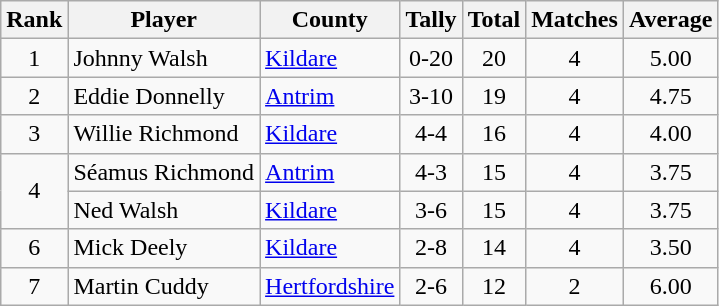<table class="wikitable">
<tr>
<th>Rank</th>
<th>Player</th>
<th>County</th>
<th>Tally</th>
<th>Total</th>
<th>Matches</th>
<th>Average</th>
</tr>
<tr>
<td rowspan=1 align=center>1</td>
<td>Johnny Walsh</td>
<td><a href='#'>Kildare</a></td>
<td align=center>0-20</td>
<td align=center>20</td>
<td align=center>4</td>
<td align=center>5.00</td>
</tr>
<tr>
<td rowspan=1 align=center>2</td>
<td>Eddie Donnelly</td>
<td><a href='#'>Antrim</a></td>
<td align=center>3-10</td>
<td align=center>19</td>
<td align=center>4</td>
<td align=center>4.75</td>
</tr>
<tr>
<td rowspan=1 align=center>3</td>
<td>Willie Richmond</td>
<td><a href='#'>Kildare</a></td>
<td align=center>4-4</td>
<td align=center>16</td>
<td align=center>4</td>
<td align=center>4.00</td>
</tr>
<tr>
<td rowspan=2 align=center>4</td>
<td>Séamus Richmond</td>
<td><a href='#'>Antrim</a></td>
<td align=center>4-3</td>
<td align=center>15</td>
<td align=center>4</td>
<td align=center>3.75</td>
</tr>
<tr>
<td>Ned Walsh</td>
<td><a href='#'>Kildare</a></td>
<td align=center>3-6</td>
<td align=center>15</td>
<td align=center>4</td>
<td align=center>3.75</td>
</tr>
<tr>
<td rowspan=1 align=center>6</td>
<td>Mick Deely</td>
<td><a href='#'>Kildare</a></td>
<td align=center>2-8</td>
<td align=center>14</td>
<td align=center>4</td>
<td align=center>3.50</td>
</tr>
<tr>
<td rowspan=1 align=center>7</td>
<td>Martin Cuddy</td>
<td><a href='#'>Hertfordshire</a></td>
<td align=center>2-6</td>
<td align=center>12</td>
<td align=center>2</td>
<td align=center>6.00</td>
</tr>
</table>
